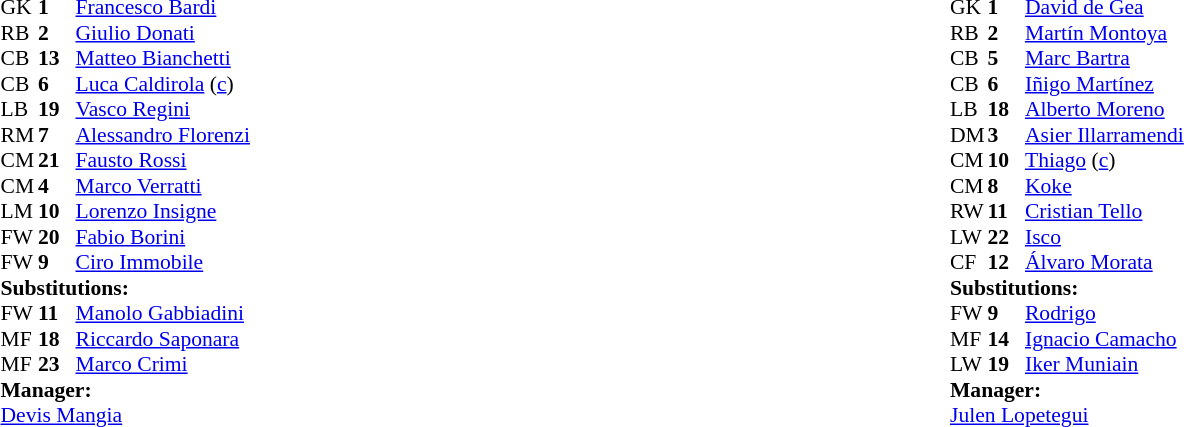<table width="100%">
<tr>
<td valign="top" width="50%"><br><table style="font-size: 90%" cellspacing="0" cellpadding="0">
<tr>
<th width="25"></th>
<th width="25"></th>
</tr>
<tr>
<td>GK</td>
<td><strong>1</strong></td>
<td><a href='#'>Francesco Bardi</a></td>
</tr>
<tr>
<td>RB</td>
<td><strong>2</strong></td>
<td><a href='#'>Giulio Donati</a></td>
</tr>
<tr>
<td>CB</td>
<td><strong>13</strong></td>
<td><a href='#'>Matteo Bianchetti</a></td>
</tr>
<tr>
<td>CB</td>
<td><strong>6</strong></td>
<td><a href='#'>Luca Caldirola</a> (<a href='#'>c</a>)</td>
<td></td>
</tr>
<tr>
<td>LB</td>
<td><strong>19</strong></td>
<td><a href='#'>Vasco Regini</a></td>
<td></td>
</tr>
<tr>
<td>RM</td>
<td><strong>7</strong></td>
<td><a href='#'>Alessandro Florenzi</a></td>
<td></td>
<td></td>
</tr>
<tr>
<td>CM</td>
<td><strong>21</strong></td>
<td><a href='#'>Fausto Rossi</a></td>
</tr>
<tr>
<td>CM</td>
<td><strong>4</strong></td>
<td><a href='#'>Marco Verratti</a></td>
<td></td>
<td></td>
</tr>
<tr>
<td>LM</td>
<td><strong>10</strong></td>
<td><a href='#'>Lorenzo Insigne</a></td>
</tr>
<tr>
<td>FW</td>
<td><strong>20</strong></td>
<td><a href='#'>Fabio Borini</a></td>
</tr>
<tr>
<td>FW</td>
<td><strong>9</strong></td>
<td><a href='#'>Ciro Immobile</a></td>
<td></td>
<td></td>
</tr>
<tr>
<td colspan=3><strong>Substitutions:</strong></td>
</tr>
<tr>
<td>FW</td>
<td><strong>11</strong></td>
<td><a href='#'>Manolo Gabbiadini</a></td>
<td></td>
<td></td>
</tr>
<tr>
<td>MF</td>
<td><strong>18</strong></td>
<td><a href='#'>Riccardo Saponara</a></td>
<td></td>
<td></td>
</tr>
<tr>
<td>MF</td>
<td><strong>23</strong></td>
<td><a href='#'>Marco Crimi</a></td>
<td></td>
<td></td>
</tr>
<tr>
<td colspan=3><strong>Manager:</strong></td>
</tr>
<tr>
<td colspan=4><a href='#'>Devis Mangia</a></td>
</tr>
</table>
</td>
<td valign="top"></td>
<td valign="top" width="50%"><br><table style="font-size: 90%" cellspacing="0" cellpadding="0">
<tr>
<th width="25"></th>
<th width="25"></th>
</tr>
<tr>
<td>GK</td>
<td><strong>1</strong></td>
<td><a href='#'>David de Gea</a></td>
</tr>
<tr>
<td>RB</td>
<td><strong>2</strong></td>
<td><a href='#'>Martín Montoya</a></td>
</tr>
<tr>
<td>CB</td>
<td><strong>5</strong></td>
<td><a href='#'>Marc Bartra</a></td>
</tr>
<tr>
<td>CB</td>
<td><strong>6</strong></td>
<td><a href='#'>Iñigo Martínez</a></td>
<td></td>
</tr>
<tr>
<td>LB</td>
<td><strong>18</strong></td>
<td><a href='#'>Alberto Moreno</a></td>
</tr>
<tr>
<td>DM</td>
<td><strong>3</strong></td>
<td><a href='#'>Asier Illarramendi</a></td>
</tr>
<tr>
<td>CM</td>
<td><strong>10</strong></td>
<td><a href='#'>Thiago</a> (<a href='#'>c</a>)</td>
</tr>
<tr>
<td>CM</td>
<td><strong>8</strong></td>
<td><a href='#'>Koke</a></td>
<td></td>
<td></td>
</tr>
<tr>
<td>RW</td>
<td><strong>11</strong></td>
<td><a href='#'>Cristian Tello</a></td>
<td></td>
<td></td>
</tr>
<tr>
<td>LW</td>
<td><strong>22</strong></td>
<td><a href='#'>Isco</a></td>
</tr>
<tr>
<td>CF</td>
<td><strong>12</strong></td>
<td><a href='#'>Álvaro Morata</a></td>
<td></td>
<td></td>
</tr>
<tr>
<td colspan=3><strong>Substitutions:</strong></td>
</tr>
<tr>
<td>FW</td>
<td><strong>9</strong></td>
<td><a href='#'>Rodrigo</a></td>
<td></td>
<td></td>
</tr>
<tr>
<td>MF</td>
<td><strong>14</strong></td>
<td><a href='#'>Ignacio Camacho</a></td>
<td></td>
<td></td>
</tr>
<tr>
<td>LW</td>
<td><strong>19</strong></td>
<td><a href='#'>Iker Muniain</a></td>
<td></td>
<td></td>
</tr>
<tr>
<td colspan=3><strong>Manager:</strong></td>
</tr>
<tr>
<td colspan=4><a href='#'>Julen Lopetegui</a></td>
</tr>
</table>
</td>
</tr>
</table>
